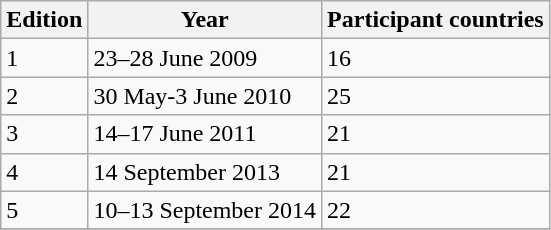<table class="wikitable">
<tr>
<th>Edition</th>
<th>Year</th>
<th>Participant countries</th>
</tr>
<tr>
<td>1</td>
<td>23–28 June 2009</td>
<td>16</td>
</tr>
<tr>
<td>2</td>
<td>30 May-3 June 2010</td>
<td>25</td>
</tr>
<tr>
<td>3</td>
<td>14–17 June 2011</td>
<td>21</td>
</tr>
<tr>
<td>4</td>
<td>14 September 2013</td>
<td>21</td>
</tr>
<tr>
<td>5</td>
<td>10–13 September 2014</td>
<td>22</td>
</tr>
<tr>
</tr>
</table>
